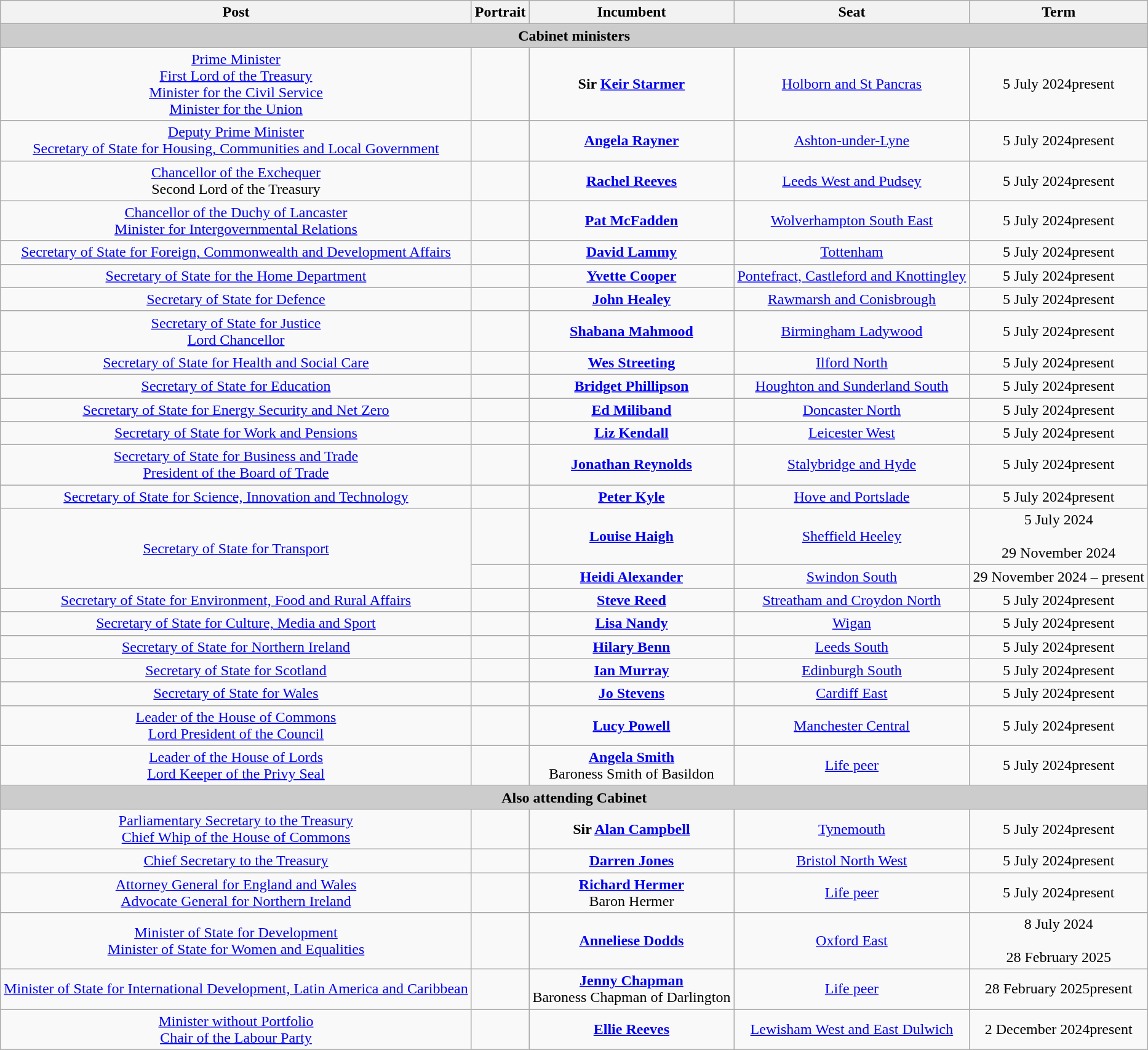<table class=wikitable style="text-align: center;">
<tr>
<th>Post</th>
<th>Portrait</th>
<th>Incumbent</th>
<th>Seat</th>
<th>Term</th>
</tr>
<tr>
<th colspan="5" style="background:#ccc;">Cabinet ministers</th>
</tr>
<tr>
<td><a href='#'>Prime Minister</a><br><a href='#'>First Lord of the Treasury</a><br><a href='#'>Minister for the Civil Service</a><br><a href='#'>Minister for the Union</a></td>
<td></td>
<td><strong>Sir <a href='#'>Keir Starmer</a></strong></td>
<td><a href='#'>Holborn and St Pancras</a></td>
<td>5 July 2024present</td>
</tr>
<tr>
<td><a href='#'>Deputy Prime Minister</a><br><a href='#'>Secretary of State for Housing, Communities and Local Government</a></td>
<td></td>
<td><strong><a href='#'>Angela Rayner</a></strong></td>
<td><a href='#'>Ashton-under-Lyne</a></td>
<td>5 July 2024present</td>
</tr>
<tr>
<td><a href='#'>Chancellor of the Exchequer</a><br>Second Lord of the Treasury</td>
<td></td>
<td><strong><a href='#'>Rachel Reeves</a></strong></td>
<td><a href='#'>Leeds West and Pudsey</a></td>
<td>5 July 2024present</td>
</tr>
<tr>
<td><a href='#'>Chancellor of the Duchy of Lancaster</a><br><a href='#'>Minister for Intergovernmental Relations</a></td>
<td></td>
<td><strong><a href='#'>Pat McFadden</a></strong></td>
<td><a href='#'>Wolverhampton South East</a></td>
<td>5 July 2024present</td>
</tr>
<tr>
<td><a href='#'>Secretary of State for Foreign, Commonwealth and Development Affairs</a></td>
<td></td>
<td><strong><a href='#'>David Lammy</a></strong></td>
<td><a href='#'>Tottenham</a></td>
<td>5 July 2024present</td>
</tr>
<tr>
<td><a href='#'>Secretary of State for the Home Department</a></td>
<td></td>
<td><strong><a href='#'>Yvette Cooper</a></strong></td>
<td><a href='#'>Pontefract, Castleford and Knottingley</a></td>
<td>5 July 2024present</td>
</tr>
<tr>
<td><a href='#'>Secretary of State for Defence</a></td>
<td></td>
<td><strong><a href='#'>John Healey</a></strong></td>
<td><a href='#'>Rawmarsh and Conisbrough</a></td>
<td>5 July 2024present</td>
</tr>
<tr>
<td><a href='#'>Secretary of State for Justice</a><br><a href='#'>Lord Chancellor</a></td>
<td></td>
<td><strong><a href='#'>Shabana Mahmood</a></strong></td>
<td><a href='#'>Birmingham Ladywood</a></td>
<td>5 July 2024present</td>
</tr>
<tr>
<td><a href='#'>Secretary of State for Health and Social Care</a></td>
<td></td>
<td><strong><a href='#'>Wes Streeting</a></strong></td>
<td><a href='#'>Ilford North</a></td>
<td>5 July 2024present</td>
</tr>
<tr>
<td><a href='#'>Secretary of State for Education</a></td>
<td></td>
<td><strong><a href='#'>Bridget Phillipson</a></strong></td>
<td><a href='#'>Houghton and Sunderland South</a></td>
<td>5 July 2024present</td>
</tr>
<tr>
<td><a href='#'>Secretary of State for Energy Security and Net Zero</a></td>
<td></td>
<td><strong><a href='#'>Ed Miliband</a></strong></td>
<td><a href='#'>Doncaster North</a></td>
<td>5 July 2024present</td>
</tr>
<tr>
<td><a href='#'>Secretary of State for Work and Pensions</a></td>
<td></td>
<td><strong><a href='#'>Liz Kendall</a></strong></td>
<td><a href='#'>Leicester West</a></td>
<td>5 July 2024present</td>
</tr>
<tr>
<td><a href='#'>Secretary of State for Business and Trade</a><br><a href='#'>President of the Board of Trade</a></td>
<td></td>
<td><strong><a href='#'>Jonathan Reynolds</a></strong></td>
<td><a href='#'>Stalybridge and Hyde</a></td>
<td>5 July 2024present</td>
</tr>
<tr>
<td><a href='#'>Secretary of State for Science, Innovation and Technology</a></td>
<td></td>
<td><strong><a href='#'>Peter Kyle</a></strong></td>
<td><a href='#'>Hove and Portslade</a></td>
<td>5 July 2024present</td>
</tr>
<tr>
<td rowspan="2"><a href='#'>Secretary of State for Transport</a></td>
<td></td>
<td><strong><a href='#'>Louise Haigh</a></strong></td>
<td><a href='#'>Sheffield Heeley</a></td>
<td>5 July 2024<br><br>29 November 2024</td>
</tr>
<tr>
<td></td>
<td><strong><a href='#'>Heidi Alexander</a></strong></td>
<td><a href='#'>Swindon South</a></td>
<td>29 November 2024 – present</td>
</tr>
<tr>
<td><a href='#'>Secretary of State for Environment, Food and Rural Affairs</a></td>
<td></td>
<td><strong><a href='#'>Steve Reed</a></strong></td>
<td><a href='#'>Streatham and Croydon North</a></td>
<td>5 July 2024present</td>
</tr>
<tr>
<td><a href='#'>Secretary of State for Culture, Media and Sport</a></td>
<td></td>
<td><strong><a href='#'>Lisa Nandy</a></strong></td>
<td><a href='#'>Wigan</a></td>
<td>5 July 2024present</td>
</tr>
<tr>
<td><a href='#'>Secretary of State for Northern Ireland</a></td>
<td></td>
<td><strong><a href='#'>Hilary Benn</a></strong></td>
<td><a href='#'>Leeds South</a></td>
<td>5 July 2024present</td>
</tr>
<tr>
<td><a href='#'>Secretary of State for Scotland</a></td>
<td></td>
<td><strong><a href='#'>Ian Murray</a></strong></td>
<td><a href='#'>Edinburgh South</a></td>
<td>5 July 2024present</td>
</tr>
<tr>
<td><a href='#'>Secretary of State for Wales</a></td>
<td></td>
<td><strong><a href='#'>Jo Stevens</a></strong></td>
<td><a href='#'>Cardiff East</a></td>
<td>5 July 2024present</td>
</tr>
<tr>
<td><a href='#'>Leader of the House of Commons</a><br><a href='#'>Lord President of the Council</a></td>
<td></td>
<td><strong><a href='#'>Lucy Powell</a></strong></td>
<td><a href='#'>Manchester Central</a></td>
<td>5 July 2024present</td>
</tr>
<tr>
<td><a href='#'>Leader of the House of Lords</a><br><a href='#'>Lord Keeper of the Privy Seal</a></td>
<td></td>
<td><strong><a href='#'>Angela Smith</a></strong><br>Baroness Smith of Basildon</td>
<td><a href='#'>Life peer</a></td>
<td>5 July 2024present</td>
</tr>
<tr>
<th colspan="5" style="background:#ccc;">Also attending Cabinet</th>
</tr>
<tr>
<td><a href='#'>Parliamentary Secretary to the Treasury</a><br><a href='#'>Chief Whip of the House of Commons</a></td>
<td></td>
<td><strong>Sir <a href='#'>Alan Campbell</a></strong></td>
<td><a href='#'>Tynemouth</a></td>
<td>5 July 2024present</td>
</tr>
<tr>
<td><a href='#'>Chief Secretary to the Treasury</a></td>
<td></td>
<td><strong><a href='#'>Darren Jones</a></strong></td>
<td><a href='#'>Bristol North West</a></td>
<td>5 July 2024present</td>
</tr>
<tr>
<td><a href='#'>Attorney General for England and Wales</a><br><a href='#'>Advocate General for Northern Ireland</a></td>
<td></td>
<td><strong><a href='#'>Richard Hermer</a></strong><br>Baron Hermer</td>
<td><a href='#'>Life peer</a></td>
<td>5 July 2024present</td>
</tr>
<tr>
<td><a href='#'>Minister of State for Development</a><br><a href='#'>Minister of State for Women and Equalities</a></td>
<td></td>
<td><strong><a href='#'>Anneliese Dodds</a></strong></td>
<td><a href='#'>Oxford East</a></td>
<td>8 July 2024<br><br>28 February 2025</td>
</tr>
<tr>
<td><a href='#'>Minister of State for International Development, Latin America and Caribbean</a></td>
<td></td>
<td><strong><a href='#'>Jenny Chapman</a></strong><br>Baroness Chapman of Darlington</td>
<td><a href='#'>Life peer</a></td>
<td>28 February 2025present</td>
</tr>
<tr>
<td><a href='#'>Minister without Portfolio</a><br><a href='#'>Chair of the Labour Party</a></td>
<td></td>
<td><strong><a href='#'>Ellie Reeves</a></strong><br></td>
<td><a href='#'>Lewisham West and East Dulwich</a></td>
<td>2 December 2024present</td>
</tr>
<tr>
</tr>
</table>
